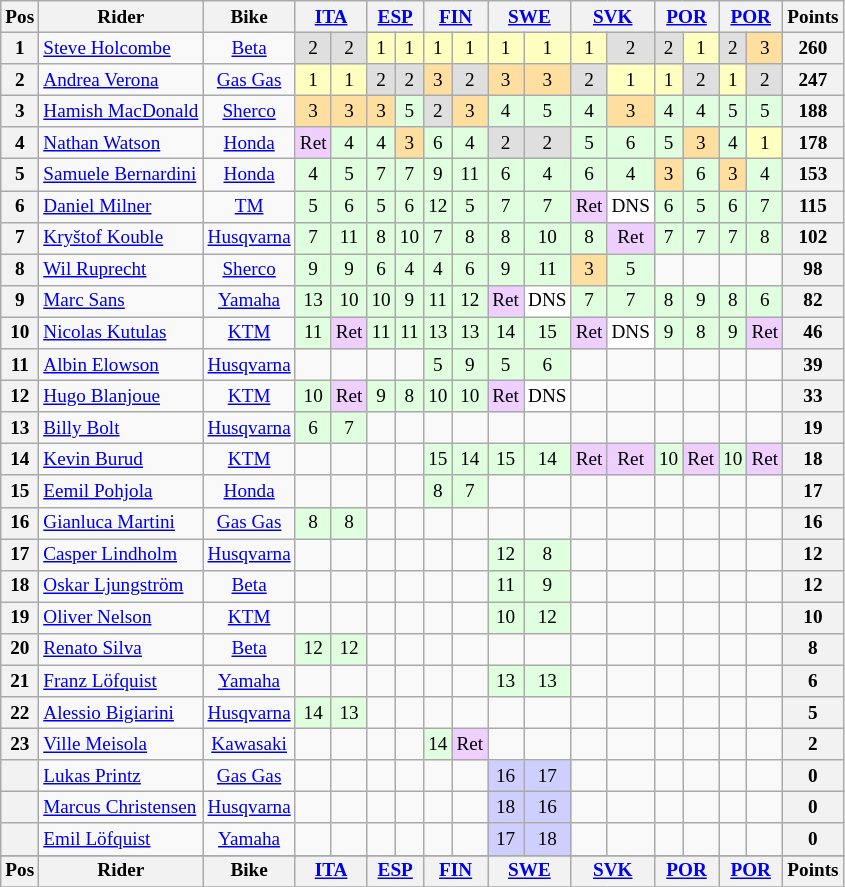<table class="wikitable" style="font-size: 80%; text-align:center">
<tr valign="top">
<th valign="middle">Pos</th>
<th valign="middle">Rider</th>
<th valign="middle">Bike</th>
<th colspan=2><a href='#'>ITA</a><br></th>
<th colspan=2><a href='#'>ESP</a><br></th>
<th colspan=2><a href='#'>FIN</a><br></th>
<th colspan=2><a href='#'>SWE</a><br></th>
<th colspan=2><a href='#'>SVK</a><br></th>
<th colspan=2><a href='#'>POR</a><br></th>
<th colspan=2><a href='#'>POR</a><br></th>
<th valign="middle">Points</th>
</tr>
<tr>
<th>1</th>
<td align=left> <a href='#'>Steve Holcombe</a></td>
<td><a href='#'>Beta</a></td>
<td style="background:#dfdfdf;">2</td>
<td style="background:#dfdfdf;">2</td>
<td style="background:#ffffbf;">1</td>
<td style="background:#ffffbf;">1</td>
<td style="background:#ffffbf;">1</td>
<td style="background:#ffffbf;">1</td>
<td style="background:#ffffbf;">1</td>
<td style="background:#ffffbf;">1</td>
<td style="background:#ffffbf;">1</td>
<td style="background:#dfdfdf;">2</td>
<td style="background:#dfdfdf;">2</td>
<td style="background:#ffffbf;">1</td>
<td style="background:#dfdfdf;">2</td>
<td style="background:#ffdf9f;">3</td>
<th>260</th>
</tr>
<tr>
<th>2</th>
<td align=left> <a href='#'>Andrea Verona</a></td>
<td><a href='#'>Gas Gas</a></td>
<td style="background:#ffffbf;">1</td>
<td style="background:#ffffbf;">1</td>
<td style="background:#dfdfdf;">2</td>
<td style="background:#dfdfdf;">2</td>
<td style="background:#ffdf9f;">3</td>
<td style="background:#dfdfdf;">2</td>
<td style="background:#ffdf9f;">3</td>
<td style="background:#ffdf9f;">3</td>
<td style="background:#dfdfdf;">2</td>
<td style="background:#ffffbf;">1</td>
<td style="background:#ffffbf;">1</td>
<td style="background:#dfdfdf;">2</td>
<td style="background:#ffffbf;">1</td>
<td style="background:#dfdfdf;">2</td>
<th>247</th>
</tr>
<tr>
<th>3</th>
<td align=left> <a href='#'>Hamish MacDonald</a></td>
<td><a href='#'>Sherco</a></td>
<td style="background:#ffdf9f;">3</td>
<td style="background:#ffdf9f;">3</td>
<td style="background:#ffdf9f;">3</td>
<td style="background:#dfffdf;">5</td>
<td style="background:#dfdfdf;">2</td>
<td style="background:#ffdf9f;">3</td>
<td style="background:#dfffdf;">4</td>
<td style="background:#dfffdf;">5</td>
<td style="background:#dfffdf;">4</td>
<td style="background:#ffdf9f;">3</td>
<td style="background:#dfffdf;">4</td>
<td style="background:#dfffdf;">4</td>
<td style="background:#dfffdf;">5</td>
<td style="background:#dfffdf;">5</td>
<th>188</th>
</tr>
<tr>
<th>4</th>
<td align=left> <a href='#'>Nathan Watson</a></td>
<td><a href='#'>Honda</a></td>
<td style="background:#efcfff;">Ret</td>
<td style="background:#dfffdf;">4</td>
<td style="background:#dfffdf;">4</td>
<td style="background:#ffdf9f;">3</td>
<td style="background:#dfffdf;">6</td>
<td style="background:#dfffdf;">4</td>
<td style="background:#dfdfdf;">2</td>
<td style="background:#dfdfdf;">2</td>
<td style="background:#dfffdf;">5</td>
<td style="background:#dfffdf;">6</td>
<td style="background:#dfffdf;">5</td>
<td style="background:#ffdf9f;">3</td>
<td style="background:#dfffdf;">4</td>
<td style="background:#ffffbf;">1</td>
<th>178</th>
</tr>
<tr>
<th>5</th>
<td align=left> <a href='#'>Samuele Bernardini</a></td>
<td><a href='#'>Honda</a></td>
<td style="background:#dfffdf;">4</td>
<td style="background:#dfffdf;">5</td>
<td style="background:#dfffdf;">7</td>
<td style="background:#dfffdf;">7</td>
<td style="background:#dfffdf;">9</td>
<td style="background:#dfffdf;">11</td>
<td style="background:#dfffdf;">6</td>
<td style="background:#dfffdf;">4</td>
<td style="background:#dfffdf;">6</td>
<td style="background:#dfffdf;">4</td>
<td style="background:#ffdf9f;">3</td>
<td style="background:#dfffdf;">6</td>
<td style="background:#ffdf9f;">3</td>
<td style="background:#dfffdf;">4</td>
<th>153</th>
</tr>
<tr>
<th>6</th>
<td align=left> <a href='#'>Daniel Milner</a></td>
<td><a href='#'>TM</a></td>
<td style="background:#dfffdf;">5</td>
<td style="background:#dfffdf;">6</td>
<td style="background:#dfffdf;">5</td>
<td style="background:#dfffdf;">6</td>
<td style="background:#dfffdf;">12</td>
<td style="background:#dfffdf;">5</td>
<td style="background:#dfffdf;">7</td>
<td style="background:#dfffdf;">7</td>
<td style="background:#efcfff;">Ret</td>
<td style="background:#ffffff;">DNS</td>
<td style="background:#dfffdf;">6</td>
<td style="background:#dfffdf;">5</td>
<td style="background:#dfffdf;">6</td>
<td style="background:#dfffdf;">7</td>
<th>115</th>
</tr>
<tr>
<th>7</th>
<td align=left> <a href='#'>Kryštof Kouble</a></td>
<td><a href='#'>Husqvarna</a></td>
<td style="background:#dfffdf;">7</td>
<td style="background:#dfffdf;">11</td>
<td style="background:#dfffdf;">8</td>
<td style="background:#dfffdf;">10</td>
<td style="background:#dfffdf;">7</td>
<td style="background:#dfffdf;">8</td>
<td style="background:#dfffdf;">8</td>
<td style="background:#dfffdf;">10</td>
<td style="background:#dfffdf;">8</td>
<td style="background:#efcfff;">Ret</td>
<td style="background:#dfffdf;">7</td>
<td style="background:#dfffdf;">7</td>
<td style="background:#dfffdf;">7</td>
<td style="background:#dfffdf;">8</td>
<th>102</th>
</tr>
<tr>
<th>8</th>
<td align=left> <a href='#'>Wil Ruprecht</a></td>
<td><a href='#'>Sherco</a></td>
<td style="background:#dfffdf;">9</td>
<td style="background:#dfffdf;">9</td>
<td style="background:#dfffdf;">6</td>
<td style="background:#dfffdf;">4</td>
<td style="background:#dfffdf;">4</td>
<td style="background:#dfffdf;">6</td>
<td style="background:#dfffdf;">9</td>
<td style="background:#dfffdf;">11</td>
<td style="background:#ffdf9f;">3</td>
<td style="background:#dfffdf;">5</td>
<td></td>
<td></td>
<td></td>
<td></td>
<th>98</th>
</tr>
<tr>
<th>9</th>
<td align=left> <a href='#'>Marc Sans</a></td>
<td><a href='#'>Yamaha</a></td>
<td style="background:#dfffdf;">13</td>
<td style="background:#dfffdf;">10</td>
<td style="background:#dfffdf;">10</td>
<td style="background:#dfffdf;">9</td>
<td style="background:#dfffdf;">11</td>
<td style="background:#dfffdf;">12</td>
<td style="background:#efcfff;">Ret</td>
<td style="background:#ffffff;">DNS</td>
<td style="background:#dfffdf;">7</td>
<td style="background:#dfffdf;">7</td>
<td style="background:#dfffdf;">8</td>
<td style="background:#dfffdf;">9</td>
<td style="background:#dfffdf;">8</td>
<td style="background:#dfffdf;">6</td>
<th>82</th>
</tr>
<tr>
<th>10</th>
<td align=left> <a href='#'>Nicolas Kutulas</a></td>
<td><a href='#'>KTM</a></td>
<td style="background:#dfffdf;">11</td>
<td style="background:#efcfff;">Ret</td>
<td style="background:#dfffdf;">11</td>
<td style="background:#dfffdf;">11</td>
<td style="background:#dfffdf;">13</td>
<td style="background:#dfffdf;">13</td>
<td style="background:#dfffdf;">14</td>
<td style="background:#dfffdf;">15</td>
<td style="background:#efcfff;">Ret</td>
<td style="background:#ffffff;">DNS</td>
<td style="background:#dfffdf;">9</td>
<td style="background:#dfffdf;">8</td>
<td style="background:#dfffdf;">9</td>
<td style="background:#efcfff;">Ret</td>
<th>46</th>
</tr>
<tr>
<th>11</th>
<td align=left> <a href='#'>Albin Elowson</a></td>
<td><a href='#'>Husqvarna</a></td>
<td></td>
<td></td>
<td></td>
<td></td>
<td style="background:#dfffdf;">5</td>
<td style="background:#dfffdf;">9</td>
<td style="background:#dfffdf;">5</td>
<td style="background:#dfffdf;">6</td>
<td></td>
<td></td>
<td></td>
<td></td>
<td></td>
<td></td>
<th>39</th>
</tr>
<tr>
<th>12</th>
<td align=left> <a href='#'>Hugo Blanjoue</a></td>
<td><a href='#'>KTM</a></td>
<td style="background:#dfffdf;">10</td>
<td style="background:#efcfff;">Ret</td>
<td style="background:#dfffdf;">9</td>
<td style="background:#dfffdf;">8</td>
<td style="background:#dfffdf;">10</td>
<td style="background:#dfffdf;">10</td>
<td style="background:#efcfff;">Ret</td>
<td style="background:#ffffff;">DNS</td>
<td></td>
<td></td>
<td></td>
<td></td>
<td></td>
<td></td>
<th>33</th>
</tr>
<tr>
<th>13</th>
<td align=left> <a href='#'>Billy Bolt</a></td>
<td><a href='#'>Husqvarna</a></td>
<td style="background:#dfffdf;">6</td>
<td style="background:#dfffdf;">7</td>
<td></td>
<td></td>
<td></td>
<td></td>
<td></td>
<td></td>
<td></td>
<td></td>
<td></td>
<td></td>
<td></td>
<td></td>
<th>19</th>
</tr>
<tr>
<th>14</th>
<td align=left> <a href='#'>Kevin Burud</a></td>
<td><a href='#'>KTM</a></td>
<td></td>
<td></td>
<td></td>
<td></td>
<td style="background:#dfffdf;">15</td>
<td style="background:#dfffdf;">14</td>
<td style="background:#dfffdf;">15</td>
<td style="background:#dfffdf;">14</td>
<td style="background:#efcfff;">Ret</td>
<td style="background:#efcfff;">Ret</td>
<td style="background:#dfffdf;">10</td>
<td style="background:#efcfff;">Ret</td>
<td style="background:#dfffdf;">10</td>
<td style="background:#efcfff;">Ret</td>
<th>18</th>
</tr>
<tr>
<th>15</th>
<td align=left> <a href='#'>Eemil Pohjola</a></td>
<td><a href='#'>Honda</a></td>
<td></td>
<td></td>
<td></td>
<td></td>
<td style="background:#dfffdf;">8</td>
<td style="background:#dfffdf;">7</td>
<td></td>
<td></td>
<td></td>
<td></td>
<td></td>
<td></td>
<td></td>
<td></td>
<th>17</th>
</tr>
<tr>
<th>16</th>
<td align=left> <a href='#'>Gianluca Martini</a></td>
<td><a href='#'>Gas Gas</a></td>
<td style="background:#dfffdf;">8</td>
<td style="background:#dfffdf;">8</td>
<td></td>
<td></td>
<td></td>
<td></td>
<td></td>
<td></td>
<td></td>
<td></td>
<td></td>
<td></td>
<td></td>
<td></td>
<th>16</th>
</tr>
<tr>
<th>17</th>
<td align=left> <a href='#'>Casper Lindholm</a></td>
<td><a href='#'>Husqvarna</a></td>
<td></td>
<td></td>
<td></td>
<td></td>
<td></td>
<td></td>
<td style="background:#dfffdf;">12</td>
<td style="background:#dfffdf;">8</td>
<td></td>
<td></td>
<td></td>
<td></td>
<td></td>
<td></td>
<th>12</th>
</tr>
<tr>
<th>18</th>
<td align=left> <a href='#'>Oskar Ljungström</a></td>
<td><a href='#'>Beta</a></td>
<td></td>
<td></td>
<td></td>
<td></td>
<td></td>
<td></td>
<td style="background:#dfffdf;">11</td>
<td style="background:#dfffdf;">9</td>
<td></td>
<td></td>
<td></td>
<td></td>
<td></td>
<td></td>
<th>12</th>
</tr>
<tr>
<th>19</th>
<td align=left> <a href='#'>Oliver Nelson</a></td>
<td><a href='#'>KTM</a></td>
<td></td>
<td></td>
<td></td>
<td></td>
<td></td>
<td></td>
<td style="background:#dfffdf;">10</td>
<td style="background:#dfffdf;">12</td>
<td></td>
<td></td>
<td></td>
<td></td>
<td></td>
<td></td>
<th>10</th>
</tr>
<tr>
<th>20</th>
<td align=left> <a href='#'>Renato Silva</a></td>
<td><a href='#'>Beta</a></td>
<td style="background:#dfffdf;">12</td>
<td style="background:#dfffdf;">12</td>
<td></td>
<td></td>
<td></td>
<td></td>
<td></td>
<td></td>
<td></td>
<td></td>
<td></td>
<td></td>
<td></td>
<td></td>
<th>8</th>
</tr>
<tr>
<th>21</th>
<td align=left> <a href='#'>Franz Löfquist</a></td>
<td><a href='#'>Yamaha</a></td>
<td></td>
<td></td>
<td></td>
<td></td>
<td></td>
<td></td>
<td style="background:#dfffdf;">13</td>
<td style="background:#dfffdf;">13</td>
<td></td>
<td></td>
<td></td>
<td></td>
<td></td>
<td></td>
<th>6</th>
</tr>
<tr>
<th>22</th>
<td align=left> <a href='#'>Alessio Bigiarini</a></td>
<td><a href='#'>Husqvarna</a></td>
<td style="background:#dfffdf;">14</td>
<td style="background:#dfffdf;">13</td>
<td></td>
<td></td>
<td></td>
<td></td>
<td></td>
<td></td>
<td></td>
<td></td>
<td></td>
<td></td>
<td></td>
<td></td>
<th>5</th>
</tr>
<tr>
<th>23</th>
<td align=left> <a href='#'>Ville Meisola</a></td>
<td><a href='#'>Kawasaki</a></td>
<td></td>
<td></td>
<td></td>
<td></td>
<td style="background:#dfffdf;">14</td>
<td style="background:#efcfff;">Ret</td>
<td></td>
<td></td>
<td></td>
<td></td>
<td></td>
<td></td>
<td></td>
<td></td>
<th>2</th>
</tr>
<tr>
<th></th>
<td align=left> <a href='#'>Lukas Printz</a></td>
<td><a href='#'>Gas Gas</a></td>
<td></td>
<td></td>
<td></td>
<td></td>
<td></td>
<td></td>
<td style="background:#cfcfff;">16</td>
<td style="background:#cfcfff;">17</td>
<td></td>
<td></td>
<td></td>
<td></td>
<td></td>
<td></td>
<th>0</th>
</tr>
<tr>
<th></th>
<td align=left> <a href='#'>Marcus Christensen</a></td>
<td><a href='#'>Husqvarna</a></td>
<td></td>
<td></td>
<td></td>
<td></td>
<td></td>
<td></td>
<td style="background:#cfcfff;">18</td>
<td style="background:#cfcfff;">16</td>
<td></td>
<td></td>
<td></td>
<td></td>
<td></td>
<td></td>
<th>0</th>
</tr>
<tr>
<th></th>
<td align=left> <a href='#'>Emil Löfquist</a></td>
<td><a href='#'>Yamaha</a></td>
<td></td>
<td></td>
<td></td>
<td></td>
<td></td>
<td></td>
<td style="background:#cfcfff;">17</td>
<td style="background:#cfcfff;">18</td>
<td></td>
<td></td>
<td></td>
<td></td>
<td></td>
<td></td>
<th>0</th>
</tr>
<tr>
</tr>
<tr valign="top">
<th valign="middle">Pos</th>
<th valign="middle">Rider</th>
<th valign="middle">Bike</th>
<th colspan=2><a href='#'>ITA</a><br></th>
<th colspan=2><a href='#'>ESP</a><br></th>
<th colspan=2><a href='#'>FIN</a><br></th>
<th colspan=2><a href='#'>SWE</a><br></th>
<th colspan=2><a href='#'>SVK</a><br></th>
<th colspan=2><a href='#'>POR</a><br></th>
<th colspan=2><a href='#'>POR</a><br></th>
<th valign="middle">Points</th>
</tr>
<tr>
</tr>
</table>
